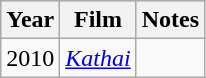<table class="wikitable sortable">
<tr style="background:#ccc; text-align:center;">
<th>Year</th>
<th>Film</th>
<th>Notes</th>
</tr>
<tr>
<td>2010</td>
<td><em><a href='#'>Kathai</a></em></td>
<td></td>
</tr>
</table>
